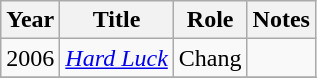<table class="wikitable sortable">
<tr>
<th>Year</th>
<th>Title</th>
<th>Role</th>
<th>Notes</th>
</tr>
<tr>
<td>2006</td>
<td><em><a href='#'>Hard Luck</a></em></td>
<td>Chang</td>
<td></td>
</tr>
<tr>
</tr>
</table>
